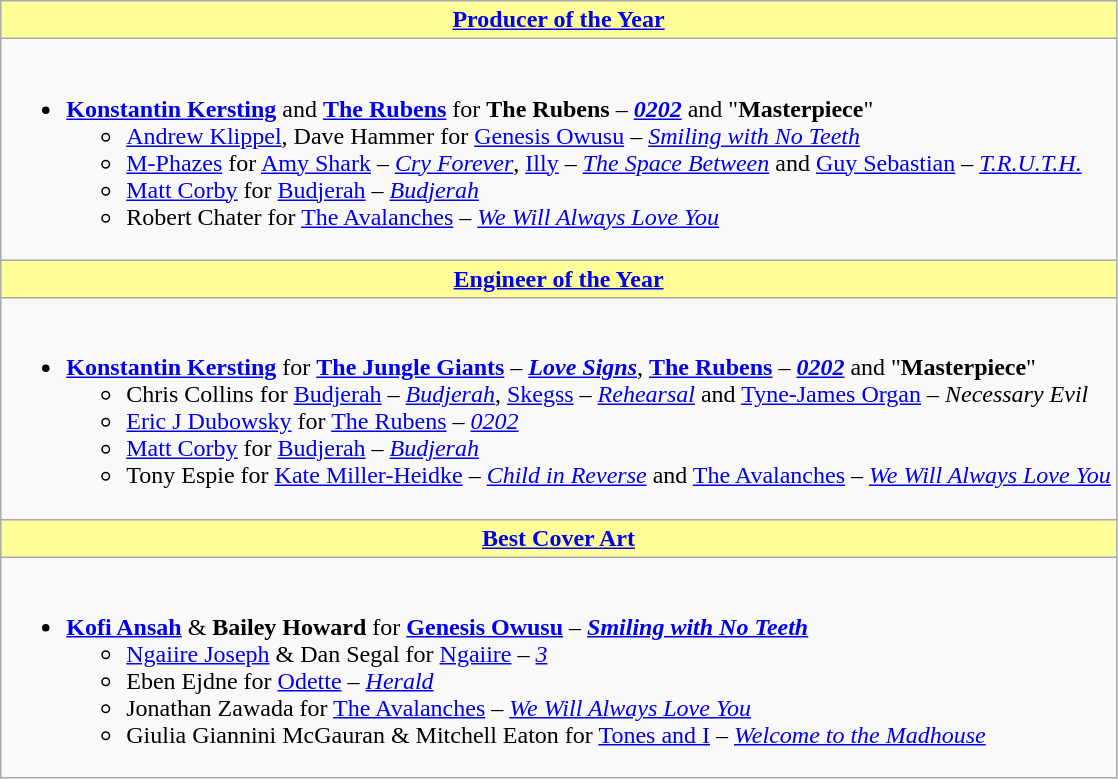<table class=wikitable>
<tr>
<th ! style="background:#ff9; width=;"50%"><a href='#'>Producer of the Year</a></th>
</tr>
<tr>
<td><br><ul><li><strong><a href='#'>Konstantin Kersting</a></strong> and <strong><a href='#'>The Rubens</a></strong> for <strong>The Rubens</strong> – <strong><em><a href='#'>0202</a></em></strong> and "<strong>Masterpiece</strong>"<ul><li><a href='#'>Andrew Klippel</a>, Dave Hammer for <a href='#'>Genesis Owusu</a> – <em><a href='#'>Smiling with No Teeth</a></em></li><li><a href='#'>M-Phazes</a> for <a href='#'>Amy Shark</a> – <em><a href='#'>Cry Forever</a></em>, <a href='#'>Illy</a> – <em><a href='#'>The Space Between</a></em> and <a href='#'>Guy Sebastian</a> – <em><a href='#'>T.R.U.T.H.</a></em></li><li><a href='#'>Matt Corby</a> for <a href='#'>Budjerah</a> – <em><a href='#'>Budjerah</a></em></li><li>Robert Chater for <a href='#'>The Avalanches</a> – <em><a href='#'>We Will Always Love You</a></em></li></ul></li></ul></td>
</tr>
<tr>
<th ! style="background:#ff9; width=;"50%"><a href='#'>Engineer of the Year</a></th>
</tr>
<tr>
<td><br><ul><li><strong><a href='#'>Konstantin Kersting</a></strong> for <strong><a href='#'>The Jungle Giants</a></strong> – <strong><em><a href='#'>Love Signs</a></em></strong>, <strong><a href='#'>The Rubens</a></strong> – <strong><em><a href='#'>0202</a></em></strong> and "<strong>Masterpiece</strong>"<ul><li>Chris Collins for <a href='#'>Budjerah</a> – <em><a href='#'>Budjerah</a></em>, <a href='#'>Skegss</a> – <em><a href='#'>Rehearsal</a></em> and <a href='#'>Tyne-James Organ</a> – <em>Necessary Evil</em></li><li><a href='#'>Eric J Dubowsky</a> for <a href='#'>The Rubens</a> – <em><a href='#'>0202</a></em></li><li><a href='#'>Matt Corby</a> for <a href='#'>Budjerah</a> – <em><a href='#'>Budjerah</a></em></li><li>Tony Espie for <a href='#'>Kate Miller-Heidke</a> – <em><a href='#'>Child in Reverse</a></em> and <a href='#'>The Avalanches</a> – <em><a href='#'>We Will Always Love You</a></em></li></ul></li></ul></td>
</tr>
<tr>
<th ! style="background:#ff9; width=;"50%"><a href='#'>Best Cover Art</a></th>
</tr>
<tr>
<td><br><ul><li><strong><a href='#'>Kofi Ansah</a></strong> & <strong>Bailey Howard</strong> for <strong><a href='#'>Genesis Owusu</a></strong> – <strong><em><a href='#'>Smiling with No Teeth</a></em></strong><ul><li><a href='#'>Ngaiire Joseph</a> & Dan Segal for <a href='#'>Ngaiire</a> – <em><a href='#'>3</a></em></li><li>Eben Ejdne for <a href='#'>Odette</a> – <em><a href='#'>Herald</a></em></li><li>Jonathan Zawada for <a href='#'>The Avalanches</a> – <em><a href='#'>We Will Always Love You</a></em></li><li>Giulia Giannini McGauran & Mitchell Eaton for <a href='#'>Tones and I</a> – <em><a href='#'>Welcome to the Madhouse</a></em></li></ul></li></ul></td>
</tr>
</table>
